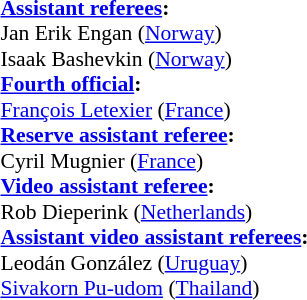<table width=50% style="font-size:90%">
<tr>
<td><br><strong><a href='#'>Assistant referees</a>:</strong>
<br>Jan Erik Engan (<a href='#'>Norway</a>)
<br>Isaak Bashevkin (<a href='#'>Norway</a>)
<br><strong><a href='#'>Fourth official</a>:</strong>
<br><a href='#'>François Letexier</a> (<a href='#'>France</a>)
<br><strong><a href='#'>Reserve assistant referee</a>:</strong>
<br>Cyril Mugnier (<a href='#'>France</a>)
<br><strong><a href='#'>Video assistant referee</a>:</strong>
<br>Rob Dieperink (<a href='#'>Netherlands</a>)
<br><strong><a href='#'>Assistant video assistant referees</a>:</strong>
<br>Leodán González (<a href='#'>Uruguay</a>)
<br><a href='#'>Sivakorn Pu-udom</a> (<a href='#'>Thailand</a>)</td>
</tr>
</table>
